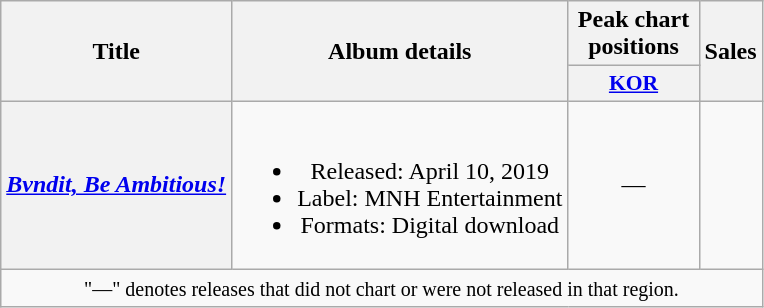<table class="wikitable plainrowheaders" style="text-align:center;">
<tr>
<th scope="col" rowspan="2">Title</th>
<th scope="col" rowspan="2">Album details</th>
<th scope="col" colspan="1" style="width:5em;">Peak chart positions</th>
<th scope="col" rowspan="2">Sales</th>
</tr>
<tr>
<th scope="col" style="width:2.8em;font-size:90%;"><a href='#'>KOR</a><br></th>
</tr>
<tr>
<th scope="row"><em><a href='#'>Bvndit, Be Ambitious!</a></em></th>
<td><br><ul><li>Released: April 10, 2019</li><li>Label: MNH Entertainment</li><li>Formats: Digital download</li></ul></td>
<td>—</td>
<td></td>
</tr>
<tr>
<td colspan="4"><small>"—" denotes releases that did not chart or were not released in that region.</small></td>
</tr>
</table>
